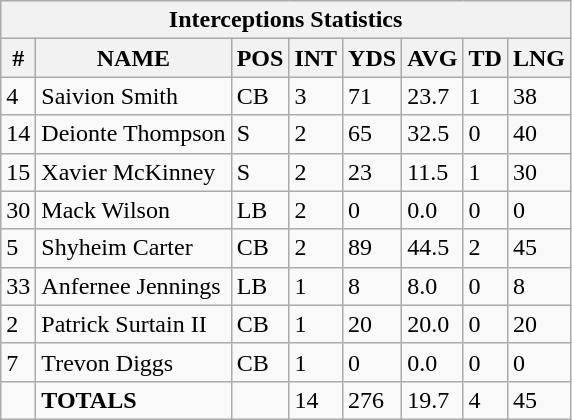<table class="wikitable sortable collapsible collapsed">
<tr>
<th colspan="16">Interceptions Statistics</th>
</tr>
<tr>
<th>#</th>
<th>NAME</th>
<th>POS</th>
<th>INT</th>
<th>YDS</th>
<th>AVG</th>
<th>TD</th>
<th>LNG</th>
</tr>
<tr>
<td>4</td>
<td>Saivion Smith</td>
<td>CB</td>
<td>3</td>
<td>71</td>
<td>23.7</td>
<td>1</td>
<td>38</td>
</tr>
<tr>
<td>14</td>
<td>Deionte Thompson</td>
<td>S</td>
<td>2</td>
<td>65</td>
<td>32.5</td>
<td>0</td>
<td>40</td>
</tr>
<tr>
<td>15</td>
<td>Xavier McKinney</td>
<td>S</td>
<td>2</td>
<td>23</td>
<td>11.5</td>
<td>1</td>
<td>30</td>
</tr>
<tr>
<td>30</td>
<td>Mack Wilson</td>
<td>LB</td>
<td>2</td>
<td>0</td>
<td>0.0</td>
<td>0</td>
<td>0</td>
</tr>
<tr>
<td>5</td>
<td>Shyheim Carter</td>
<td>CB</td>
<td>2</td>
<td>89</td>
<td>44.5</td>
<td>2</td>
<td>45</td>
</tr>
<tr>
<td>33</td>
<td>Anfernee Jennings</td>
<td>LB</td>
<td>1</td>
<td>8</td>
<td>8.0</td>
<td>0</td>
<td>8</td>
</tr>
<tr>
<td>2</td>
<td>Patrick Surtain II</td>
<td>CB</td>
<td>1</td>
<td>20</td>
<td>20.0</td>
<td>0</td>
<td>20</td>
</tr>
<tr>
<td>7</td>
<td>Trevon Diggs</td>
<td>CB</td>
<td>1</td>
<td>0</td>
<td>0.0</td>
<td>0</td>
<td>0</td>
</tr>
<tr>
<td></td>
<td><strong>TOTALS</strong></td>
<td></td>
<td>14</td>
<td>276</td>
<td>19.7</td>
<td>4</td>
<td>45</td>
</tr>
</table>
